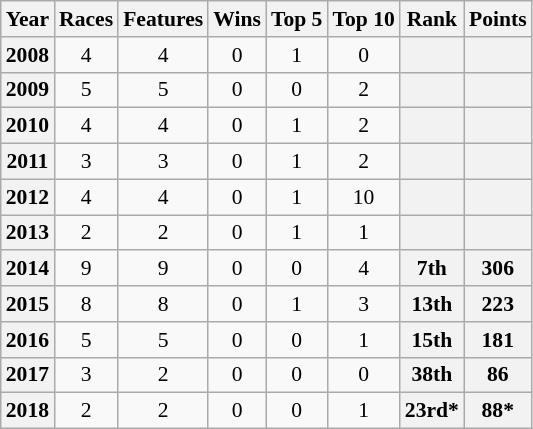<table class="wikitable" style="text-align:center; font-size:90%">
<tr>
<th>Year</th>
<th>Races</th>
<th>Features</th>
<th>Wins</th>
<th>Top 5</th>
<th>Top 10</th>
<th>Rank</th>
<th>Points</th>
</tr>
<tr>
<th>2008</th>
<td>4</td>
<td>4</td>
<td>0</td>
<td>1</td>
<td>0</td>
<th></th>
<th></th>
</tr>
<tr>
<th>2009</th>
<td>5</td>
<td>5</td>
<td>0</td>
<td>0</td>
<td>2</td>
<th></th>
<th></th>
</tr>
<tr>
<th>2010</th>
<td>4</td>
<td>4</td>
<td>0</td>
<td>1</td>
<td>2</td>
<th></th>
<th></th>
</tr>
<tr>
<th>2011</th>
<td>3</td>
<td>3</td>
<td>0</td>
<td>1</td>
<td>2</td>
<th></th>
<th></th>
</tr>
<tr>
<th>2012</th>
<td>4</td>
<td>4</td>
<td>0</td>
<td>1</td>
<td>10</td>
<th></th>
<th></th>
</tr>
<tr>
<th>2013</th>
<td>2</td>
<td>2</td>
<td>0</td>
<td>1</td>
<td>1</td>
<th></th>
<th></th>
</tr>
<tr>
<th>2014</th>
<td>9</td>
<td>9</td>
<td>0</td>
<td>0</td>
<td>4</td>
<th>7th</th>
<th>306</th>
</tr>
<tr>
<th>2015</th>
<td>8</td>
<td>8</td>
<td>0</td>
<td>1</td>
<td>3</td>
<th>13th</th>
<th>223</th>
</tr>
<tr>
<th>2016</th>
<td>5</td>
<td>5</td>
<td>0</td>
<td>0</td>
<td>1</td>
<th>15th</th>
<th>181</th>
</tr>
<tr>
<th>2017</th>
<td>3</td>
<td>2</td>
<td>0</td>
<td>0</td>
<td>0</td>
<th>38th</th>
<th>86</th>
</tr>
<tr>
<th>2018</th>
<td>2</td>
<td>2</td>
<td>0</td>
<td>0</td>
<td>1</td>
<th>23rd*</th>
<th>88*</th>
</tr>
</table>
